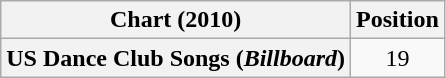<table class="wikitable sortable plainrowheaders" style="text-align:center">
<tr>
<th scope="col">Chart (2010)</th>
<th scope="col">Position</th>
</tr>
<tr>
<th scope="row">US Dance Club Songs (<em>Billboard</em>)</th>
<td style="text-align:center;">19</td>
</tr>
</table>
